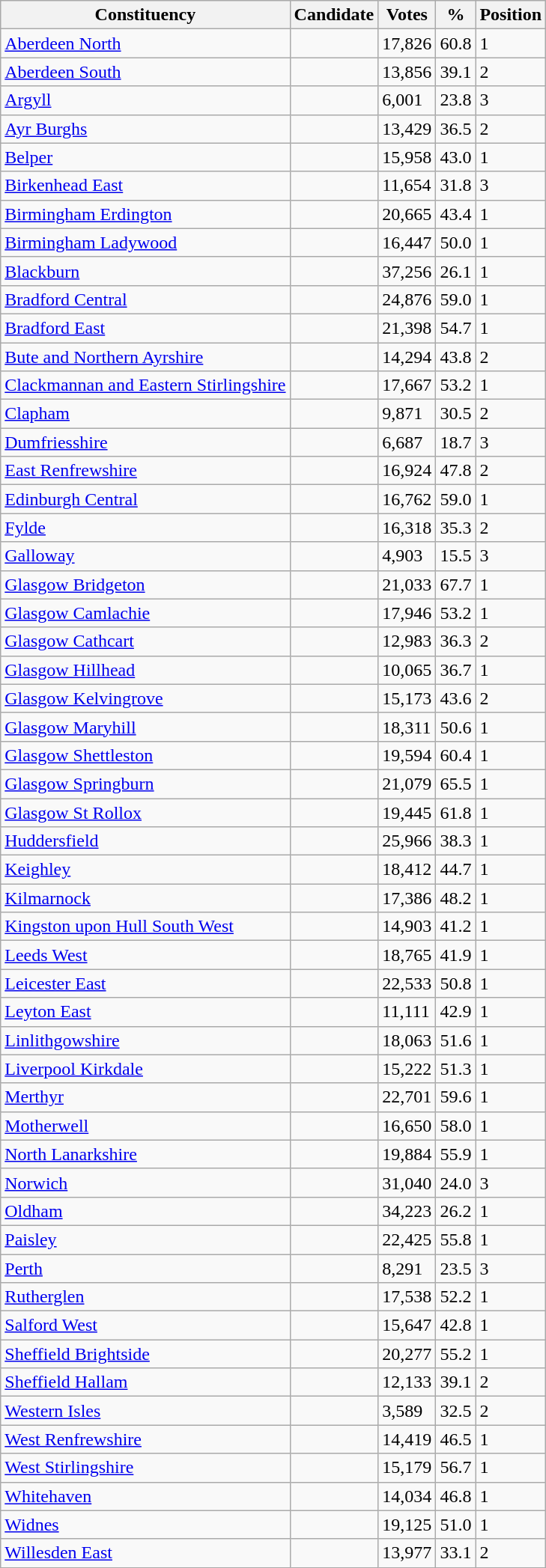<table class="wikitable sortable">
<tr>
<th>Constituency</th>
<th>Candidate</th>
<th>Votes</th>
<th>%</th>
<th>Position</th>
</tr>
<tr>
<td><a href='#'>Aberdeen North</a></td>
<td></td>
<td>17,826</td>
<td>60.8</td>
<td>1</td>
</tr>
<tr>
<td><a href='#'>Aberdeen South</a></td>
<td></td>
<td>13,856</td>
<td>39.1</td>
<td>2</td>
</tr>
<tr>
<td><a href='#'>Argyll</a></td>
<td></td>
<td>6,001</td>
<td>23.8</td>
<td>3</td>
</tr>
<tr>
<td><a href='#'>Ayr Burghs</a></td>
<td></td>
<td>13,429</td>
<td>36.5</td>
<td>2</td>
</tr>
<tr>
<td><a href='#'>Belper</a></td>
<td></td>
<td>15,958</td>
<td>43.0</td>
<td>1</td>
</tr>
<tr>
<td><a href='#'>Birkenhead East</a></td>
<td></td>
<td>11,654</td>
<td>31.8</td>
<td>3</td>
</tr>
<tr>
<td><a href='#'>Birmingham Erdington</a></td>
<td></td>
<td>20,665</td>
<td>43.4</td>
<td>1</td>
</tr>
<tr>
<td><a href='#'>Birmingham Ladywood</a></td>
<td></td>
<td>16,447</td>
<td>50.0</td>
<td>1</td>
</tr>
<tr>
<td><a href='#'>Blackburn</a></td>
<td></td>
<td>37,256</td>
<td>26.1</td>
<td>1</td>
</tr>
<tr>
<td><a href='#'>Bradford Central</a></td>
<td></td>
<td>24,876</td>
<td>59.0</td>
<td>1</td>
</tr>
<tr>
<td><a href='#'>Bradford East</a></td>
<td></td>
<td>21,398</td>
<td>54.7</td>
<td>1</td>
</tr>
<tr>
<td><a href='#'>Bute and Northern Ayrshire</a></td>
<td></td>
<td>14,294</td>
<td>43.8</td>
<td>2</td>
</tr>
<tr>
<td><a href='#'>Clackmannan and Eastern Stirlingshire</a></td>
<td></td>
<td>17,667</td>
<td>53.2</td>
<td>1</td>
</tr>
<tr>
<td><a href='#'>Clapham</a></td>
<td></td>
<td>9,871</td>
<td>30.5</td>
<td>2</td>
</tr>
<tr>
<td><a href='#'>Dumfriesshire</a></td>
<td></td>
<td>6,687</td>
<td>18.7</td>
<td>3</td>
</tr>
<tr>
<td><a href='#'>East Renfrewshire</a></td>
<td></td>
<td>16,924</td>
<td>47.8</td>
<td>2</td>
</tr>
<tr>
<td><a href='#'>Edinburgh Central</a></td>
<td></td>
<td>16,762</td>
<td>59.0</td>
<td>1</td>
</tr>
<tr>
<td><a href='#'>Fylde</a></td>
<td></td>
<td>16,318</td>
<td>35.3</td>
<td>2</td>
</tr>
<tr>
<td><a href='#'>Galloway</a></td>
<td></td>
<td>4,903</td>
<td>15.5</td>
<td>3</td>
</tr>
<tr>
<td><a href='#'>Glasgow Bridgeton</a></td>
<td></td>
<td>21,033</td>
<td>67.7</td>
<td>1</td>
</tr>
<tr>
<td><a href='#'>Glasgow Camlachie</a></td>
<td></td>
<td>17,946</td>
<td>53.2</td>
<td>1</td>
</tr>
<tr>
<td><a href='#'>Glasgow Cathcart</a></td>
<td></td>
<td>12,983</td>
<td>36.3</td>
<td>2</td>
</tr>
<tr>
<td><a href='#'>Glasgow Hillhead</a></td>
<td></td>
<td>10,065</td>
<td>36.7</td>
<td>1</td>
</tr>
<tr>
<td><a href='#'>Glasgow Kelvingrove</a></td>
<td></td>
<td>15,173</td>
<td>43.6</td>
<td>2</td>
</tr>
<tr>
<td><a href='#'>Glasgow Maryhill</a></td>
<td></td>
<td>18,311</td>
<td>50.6</td>
<td>1</td>
</tr>
<tr>
<td><a href='#'>Glasgow Shettleston</a></td>
<td></td>
<td>19,594</td>
<td>60.4</td>
<td>1</td>
</tr>
<tr>
<td><a href='#'>Glasgow Springburn</a></td>
<td></td>
<td>21,079</td>
<td>65.5</td>
<td>1</td>
</tr>
<tr>
<td><a href='#'>Glasgow St Rollox</a></td>
<td></td>
<td>19,445</td>
<td>61.8</td>
<td>1</td>
</tr>
<tr>
<td><a href='#'>Huddersfield</a></td>
<td></td>
<td>25,966</td>
<td>38.3</td>
<td>1</td>
</tr>
<tr>
<td><a href='#'>Keighley</a></td>
<td></td>
<td>18,412</td>
<td>44.7</td>
<td>1</td>
</tr>
<tr>
<td><a href='#'>Kilmarnock</a></td>
<td></td>
<td>17,386</td>
<td>48.2</td>
<td>1</td>
</tr>
<tr>
<td><a href='#'>Kingston upon Hull South West</a></td>
<td></td>
<td>14,903</td>
<td>41.2</td>
<td>1</td>
</tr>
<tr>
<td><a href='#'>Leeds West</a></td>
<td></td>
<td>18,765</td>
<td>41.9</td>
<td>1</td>
</tr>
<tr>
<td><a href='#'>Leicester East</a></td>
<td></td>
<td>22,533</td>
<td>50.8</td>
<td>1</td>
</tr>
<tr>
<td><a href='#'>Leyton East</a></td>
<td></td>
<td>11,111</td>
<td>42.9</td>
<td>1</td>
</tr>
<tr>
<td><a href='#'>Linlithgowshire</a></td>
<td></td>
<td>18,063</td>
<td>51.6</td>
<td>1</td>
</tr>
<tr>
<td><a href='#'>Liverpool Kirkdale</a></td>
<td></td>
<td>15,222</td>
<td>51.3</td>
<td>1</td>
</tr>
<tr>
<td><a href='#'>Merthyr</a></td>
<td></td>
<td>22,701</td>
<td>59.6</td>
<td>1</td>
</tr>
<tr>
<td><a href='#'>Motherwell</a></td>
<td></td>
<td>16,650</td>
<td>58.0</td>
<td>1</td>
</tr>
<tr>
<td><a href='#'>North Lanarkshire</a></td>
<td></td>
<td>19,884</td>
<td>55.9</td>
<td>1</td>
</tr>
<tr>
<td><a href='#'>Norwich</a></td>
<td></td>
<td>31,040</td>
<td>24.0</td>
<td>3</td>
</tr>
<tr>
<td><a href='#'>Oldham</a></td>
<td></td>
<td>34,223</td>
<td>26.2</td>
<td>1</td>
</tr>
<tr>
<td><a href='#'>Paisley</a></td>
<td></td>
<td>22,425</td>
<td>55.8</td>
<td>1</td>
</tr>
<tr>
<td><a href='#'>Perth</a></td>
<td></td>
<td>8,291</td>
<td>23.5</td>
<td>3</td>
</tr>
<tr>
<td><a href='#'>Rutherglen</a></td>
<td></td>
<td>17,538</td>
<td>52.2</td>
<td>1</td>
</tr>
<tr>
<td><a href='#'>Salford West</a></td>
<td></td>
<td>15,647</td>
<td>42.8</td>
<td>1</td>
</tr>
<tr>
<td><a href='#'>Sheffield Brightside</a></td>
<td></td>
<td>20,277</td>
<td>55.2</td>
<td>1</td>
</tr>
<tr>
<td><a href='#'>Sheffield Hallam</a></td>
<td></td>
<td>12,133</td>
<td>39.1</td>
<td>2</td>
</tr>
<tr>
<td><a href='#'>Western Isles</a></td>
<td></td>
<td>3,589</td>
<td>32.5</td>
<td>2</td>
</tr>
<tr>
<td><a href='#'>West Renfrewshire</a></td>
<td></td>
<td>14,419</td>
<td>46.5</td>
<td>1</td>
</tr>
<tr>
<td><a href='#'>West Stirlingshire</a></td>
<td></td>
<td>15,179</td>
<td>56.7</td>
<td>1</td>
</tr>
<tr>
<td><a href='#'>Whitehaven</a></td>
<td></td>
<td>14,034</td>
<td>46.8</td>
<td>1</td>
</tr>
<tr>
<td><a href='#'>Widnes</a></td>
<td></td>
<td>19,125</td>
<td>51.0</td>
<td>1</td>
</tr>
<tr>
<td><a href='#'>Willesden East</a></td>
<td></td>
<td>13,977</td>
<td>33.1</td>
<td>2</td>
</tr>
</table>
